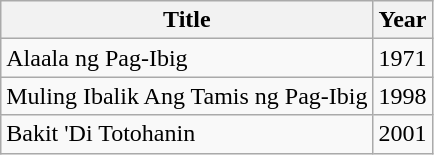<table class="wikitable">
<tr>
<th>Title</th>
<th>Year</th>
</tr>
<tr>
<td>Alaala ng Pag-Ibig</td>
<td>1971</td>
</tr>
<tr>
<td>Muling Ibalik Ang Tamis ng Pag-Ibig</td>
<td>1998</td>
</tr>
<tr>
<td>Bakit 'Di Totohanin</td>
<td>2001</td>
</tr>
</table>
